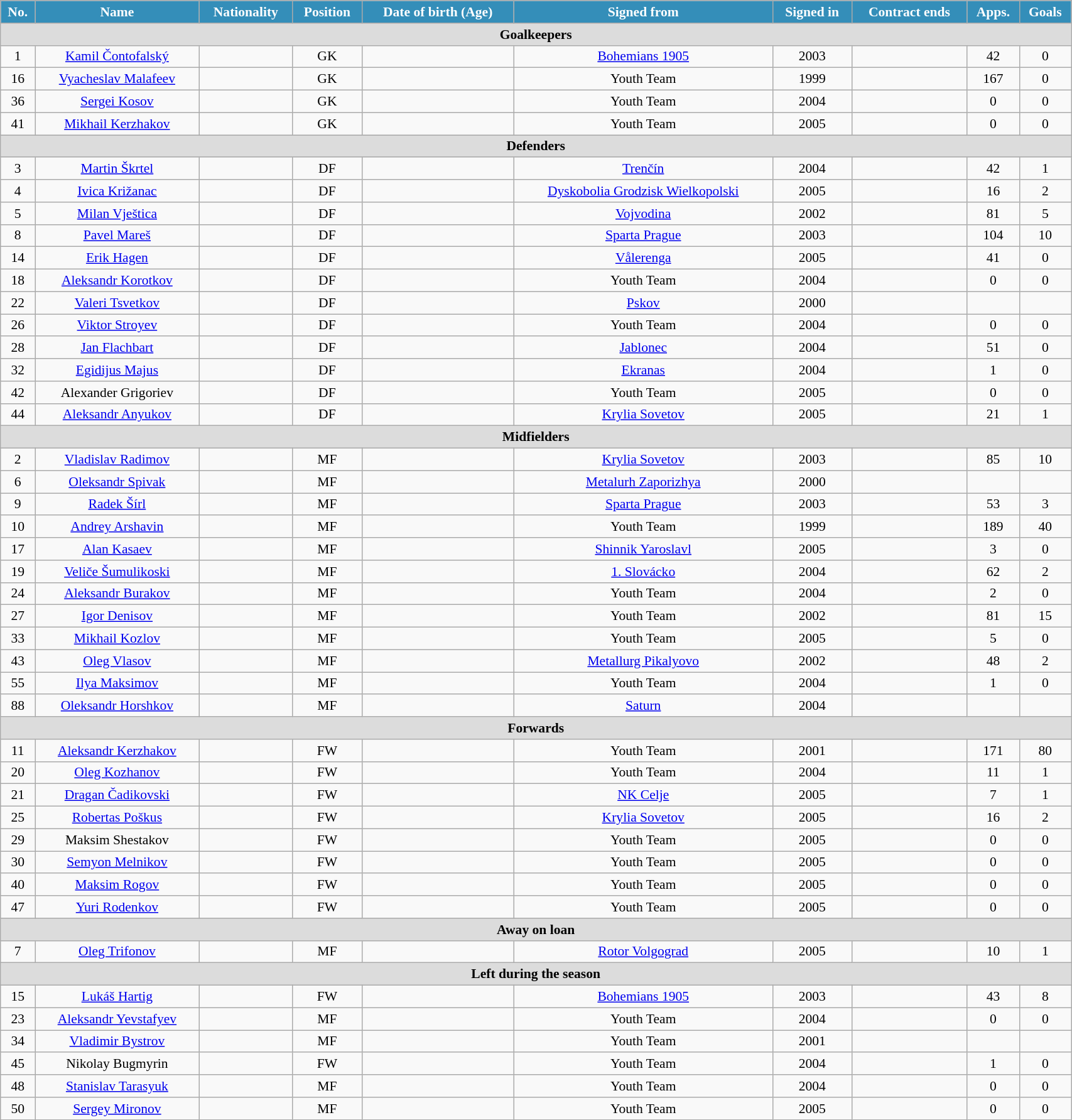<table class="wikitable"  style="text-align:center; font-size:90%; width:90%;">
<tr>
<th style="background:#348EB9; color:white; text-align:center;">No.</th>
<th style="background:#348EB9; color:white; text-align:center;">Name</th>
<th style="background:#348EB9; color:white; text-align:center;">Nationality</th>
<th style="background:#348EB9; color:white; text-align:center;">Position</th>
<th style="background:#348EB9; color:white; text-align:center;">Date of birth (Age)</th>
<th style="background:#348EB9; color:white; text-align:center;">Signed from</th>
<th style="background:#348EB9; color:white; text-align:center;">Signed in</th>
<th style="background:#348EB9; color:white; text-align:center;">Contract ends</th>
<th style="background:#348EB9; color:white; text-align:center;">Apps.</th>
<th style="background:#348EB9; color:white; text-align:center;">Goals</th>
</tr>
<tr>
<th colspan="11"  style="background:#dcdcdc; text-align:center;">Goalkeepers</th>
</tr>
<tr>
<td>1</td>
<td><a href='#'>Kamil Čontofalský</a></td>
<td></td>
<td>GK</td>
<td></td>
<td><a href='#'>Bohemians 1905</a></td>
<td>2003</td>
<td></td>
<td>42</td>
<td>0</td>
</tr>
<tr>
<td>16</td>
<td><a href='#'>Vyacheslav Malafeev</a></td>
<td></td>
<td>GK</td>
<td></td>
<td>Youth Team</td>
<td>1999</td>
<td></td>
<td>167</td>
<td>0</td>
</tr>
<tr>
<td>36</td>
<td><a href='#'>Sergei Kosov</a></td>
<td></td>
<td>GK</td>
<td></td>
<td>Youth Team</td>
<td>2004</td>
<td></td>
<td>0</td>
<td>0</td>
</tr>
<tr>
<td>41</td>
<td><a href='#'>Mikhail Kerzhakov</a></td>
<td></td>
<td>GK</td>
<td></td>
<td>Youth Team</td>
<td>2005</td>
<td></td>
<td>0</td>
<td>0</td>
</tr>
<tr>
<th colspan="11"  style="background:#dcdcdc; text-align:center;">Defenders</th>
</tr>
<tr>
<td>3</td>
<td><a href='#'>Martin Škrtel</a></td>
<td></td>
<td>DF</td>
<td></td>
<td><a href='#'>Trenčín</a></td>
<td>2004</td>
<td></td>
<td>42</td>
<td>1</td>
</tr>
<tr>
<td>4</td>
<td><a href='#'>Ivica Križanac</a></td>
<td></td>
<td>DF</td>
<td></td>
<td><a href='#'>Dyskobolia Grodzisk Wielkopolski</a></td>
<td>2005</td>
<td></td>
<td>16</td>
<td>2</td>
</tr>
<tr>
<td>5</td>
<td><a href='#'>Milan Vještica</a></td>
<td></td>
<td>DF</td>
<td></td>
<td><a href='#'>Vojvodina</a></td>
<td>2002</td>
<td></td>
<td>81</td>
<td>5</td>
</tr>
<tr>
<td>8</td>
<td><a href='#'>Pavel Mareš</a></td>
<td></td>
<td>DF</td>
<td></td>
<td><a href='#'>Sparta Prague</a></td>
<td>2003</td>
<td></td>
<td>104</td>
<td>10</td>
</tr>
<tr>
<td>14</td>
<td><a href='#'>Erik Hagen</a></td>
<td></td>
<td>DF</td>
<td></td>
<td><a href='#'>Vålerenga</a></td>
<td>2005</td>
<td></td>
<td>41</td>
<td>0</td>
</tr>
<tr>
<td>18</td>
<td><a href='#'>Aleksandr Korotkov</a></td>
<td></td>
<td>DF</td>
<td></td>
<td>Youth Team</td>
<td>2004</td>
<td></td>
<td>0</td>
<td>0</td>
</tr>
<tr>
<td>22</td>
<td><a href='#'>Valeri Tsvetkov</a></td>
<td></td>
<td>DF</td>
<td></td>
<td><a href='#'>Pskov</a></td>
<td>2000</td>
<td></td>
<td></td>
<td></td>
</tr>
<tr>
<td>26</td>
<td><a href='#'>Viktor Stroyev</a></td>
<td></td>
<td>DF</td>
<td></td>
<td>Youth Team</td>
<td>2004</td>
<td></td>
<td>0</td>
<td>0</td>
</tr>
<tr>
<td>28</td>
<td><a href='#'>Jan Flachbart</a></td>
<td></td>
<td>DF</td>
<td></td>
<td><a href='#'>Jablonec</a></td>
<td>2004</td>
<td></td>
<td>51</td>
<td>0</td>
</tr>
<tr>
<td>32</td>
<td><a href='#'>Egidijus Majus</a></td>
<td></td>
<td>DF</td>
<td></td>
<td><a href='#'>Ekranas</a></td>
<td>2004</td>
<td></td>
<td>1</td>
<td>0</td>
</tr>
<tr>
<td>42</td>
<td>Alexander Grigoriev</td>
<td></td>
<td>DF</td>
<td></td>
<td>Youth Team</td>
<td>2005</td>
<td></td>
<td>0</td>
<td>0</td>
</tr>
<tr>
<td>44</td>
<td><a href='#'>Aleksandr Anyukov</a></td>
<td></td>
<td>DF</td>
<td></td>
<td><a href='#'>Krylia Sovetov</a></td>
<td>2005</td>
<td></td>
<td>21</td>
<td>1</td>
</tr>
<tr>
<th colspan="11"  style="background:#dcdcdc; text-align:center;">Midfielders</th>
</tr>
<tr>
<td>2</td>
<td><a href='#'>Vladislav Radimov</a></td>
<td></td>
<td>MF</td>
<td></td>
<td><a href='#'>Krylia Sovetov</a></td>
<td>2003</td>
<td></td>
<td>85</td>
<td>10</td>
</tr>
<tr>
<td>6</td>
<td><a href='#'>Oleksandr Spivak</a></td>
<td></td>
<td>MF</td>
<td></td>
<td><a href='#'>Metalurh Zaporizhya</a></td>
<td>2000</td>
<td></td>
<td></td>
<td></td>
</tr>
<tr>
<td>9</td>
<td><a href='#'>Radek Šírl</a></td>
<td></td>
<td>MF</td>
<td></td>
<td><a href='#'>Sparta Prague</a></td>
<td>2003</td>
<td></td>
<td>53</td>
<td>3</td>
</tr>
<tr>
<td>10</td>
<td><a href='#'>Andrey Arshavin</a></td>
<td></td>
<td>MF</td>
<td></td>
<td>Youth Team</td>
<td>1999</td>
<td></td>
<td>189</td>
<td>40</td>
</tr>
<tr>
<td>17</td>
<td><a href='#'>Alan Kasaev</a></td>
<td></td>
<td>MF</td>
<td></td>
<td><a href='#'>Shinnik Yaroslavl</a></td>
<td>2005</td>
<td></td>
<td>3</td>
<td>0</td>
</tr>
<tr>
<td>19</td>
<td><a href='#'>Veliče Šumulikoski</a></td>
<td></td>
<td>MF</td>
<td></td>
<td><a href='#'>1. Slovácko</a></td>
<td>2004</td>
<td></td>
<td>62</td>
<td>2</td>
</tr>
<tr>
<td>24</td>
<td><a href='#'>Aleksandr Burakov</a></td>
<td></td>
<td>MF</td>
<td></td>
<td>Youth Team</td>
<td>2004</td>
<td></td>
<td>2</td>
<td>0</td>
</tr>
<tr>
<td>27</td>
<td><a href='#'>Igor Denisov</a></td>
<td></td>
<td>MF</td>
<td></td>
<td>Youth Team</td>
<td>2002</td>
<td></td>
<td>81</td>
<td>15</td>
</tr>
<tr>
<td>33</td>
<td><a href='#'>Mikhail Kozlov</a></td>
<td></td>
<td>MF</td>
<td></td>
<td>Youth Team</td>
<td>2005</td>
<td></td>
<td>5</td>
<td>0</td>
</tr>
<tr>
<td>43</td>
<td><a href='#'>Oleg Vlasov</a></td>
<td></td>
<td>MF</td>
<td></td>
<td><a href='#'>Metallurg Pikalyovo</a></td>
<td>2002</td>
<td></td>
<td>48</td>
<td>2</td>
</tr>
<tr>
<td>55</td>
<td><a href='#'>Ilya Maksimov</a></td>
<td></td>
<td>MF</td>
<td></td>
<td>Youth Team</td>
<td>2004</td>
<td></td>
<td>1</td>
<td>0</td>
</tr>
<tr>
<td>88</td>
<td><a href='#'>Oleksandr Horshkov</a></td>
<td></td>
<td>MF</td>
<td></td>
<td><a href='#'>Saturn</a></td>
<td>2004</td>
<td></td>
<td></td>
<td></td>
</tr>
<tr>
<th colspan="11"  style="background:#dcdcdc; text-align:center;">Forwards</th>
</tr>
<tr>
<td>11</td>
<td><a href='#'>Aleksandr Kerzhakov</a></td>
<td></td>
<td>FW</td>
<td></td>
<td>Youth Team</td>
<td>2001</td>
<td></td>
<td>171</td>
<td>80</td>
</tr>
<tr>
<td>20</td>
<td><a href='#'>Oleg Kozhanov</a></td>
<td></td>
<td>FW</td>
<td></td>
<td>Youth Team</td>
<td>2004</td>
<td></td>
<td>11</td>
<td>1</td>
</tr>
<tr>
<td>21</td>
<td><a href='#'>Dragan Čadikovski</a></td>
<td></td>
<td>FW</td>
<td></td>
<td><a href='#'>NK Celje</a></td>
<td>2005</td>
<td></td>
<td>7</td>
<td>1</td>
</tr>
<tr>
<td>25</td>
<td><a href='#'>Robertas Poškus</a></td>
<td></td>
<td>FW</td>
<td></td>
<td><a href='#'>Krylia Sovetov</a></td>
<td>2005</td>
<td></td>
<td>16</td>
<td>2</td>
</tr>
<tr>
<td>29</td>
<td>Maksim Shestakov</td>
<td></td>
<td>FW</td>
<td></td>
<td>Youth Team</td>
<td>2005</td>
<td></td>
<td>0</td>
<td>0</td>
</tr>
<tr>
<td>30</td>
<td><a href='#'>Semyon Melnikov</a></td>
<td></td>
<td>FW</td>
<td></td>
<td>Youth Team</td>
<td>2005</td>
<td></td>
<td>0</td>
<td>0</td>
</tr>
<tr>
<td>40</td>
<td><a href='#'>Maksim Rogov</a></td>
<td></td>
<td>FW</td>
<td></td>
<td>Youth Team</td>
<td>2005</td>
<td></td>
<td>0</td>
<td>0</td>
</tr>
<tr>
<td>47</td>
<td><a href='#'>Yuri Rodenkov</a></td>
<td></td>
<td>FW</td>
<td></td>
<td>Youth Team</td>
<td>2005</td>
<td></td>
<td>0</td>
<td>0</td>
</tr>
<tr>
<th colspan="11"  style="background:#dcdcdc; text-align:center;">Away on loan</th>
</tr>
<tr>
<td>7</td>
<td><a href='#'>Oleg Trifonov</a></td>
<td></td>
<td>MF</td>
<td></td>
<td><a href='#'>Rotor Volgograd</a></td>
<td>2005</td>
<td></td>
<td>10</td>
<td>1</td>
</tr>
<tr>
<th colspan="11"  style="background:#dcdcdc; text-align:center;">Left during the season</th>
</tr>
<tr>
<td>15</td>
<td><a href='#'>Lukáš Hartig</a></td>
<td></td>
<td>FW</td>
<td></td>
<td><a href='#'>Bohemians 1905</a></td>
<td>2003</td>
<td></td>
<td>43</td>
<td>8</td>
</tr>
<tr>
<td>23</td>
<td><a href='#'>Aleksandr Yevstafyev</a></td>
<td></td>
<td>MF</td>
<td></td>
<td>Youth Team</td>
<td>2004</td>
<td></td>
<td>0</td>
<td>0</td>
</tr>
<tr>
<td>34</td>
<td><a href='#'>Vladimir Bystrov</a></td>
<td></td>
<td>MF</td>
<td></td>
<td>Youth Team</td>
<td>2001</td>
<td></td>
<td></td>
<td></td>
</tr>
<tr>
<td>45</td>
<td>Nikolay Bugmyrin</td>
<td></td>
<td>FW</td>
<td></td>
<td>Youth Team</td>
<td>2004</td>
<td></td>
<td>1</td>
<td>0</td>
</tr>
<tr>
<td>48</td>
<td><a href='#'>Stanislav Tarasyuk</a></td>
<td></td>
<td>MF</td>
<td></td>
<td>Youth Team</td>
<td>2004</td>
<td></td>
<td>0</td>
<td>0</td>
</tr>
<tr>
<td>50</td>
<td><a href='#'>Sergey Mironov</a></td>
<td></td>
<td>MF</td>
<td></td>
<td>Youth Team</td>
<td>2005</td>
<td></td>
<td>0</td>
<td>0</td>
</tr>
</table>
